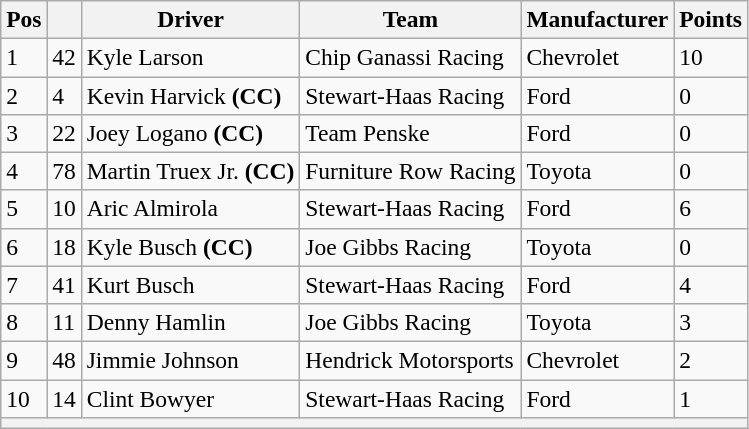<table class="wikitable" style="font-size:98%">
<tr>
<th>Pos</th>
<th></th>
<th>Driver</th>
<th>Team</th>
<th>Manufacturer</th>
<th>Points</th>
</tr>
<tr>
<td>1</td>
<td>42</td>
<td>Kyle Larson</td>
<td>Chip Ganassi Racing</td>
<td>Chevrolet</td>
<td>10</td>
</tr>
<tr>
<td>2</td>
<td>4</td>
<td>Kevin Harvick <strong>(CC)</strong></td>
<td>Stewart-Haas Racing</td>
<td>Ford</td>
<td>0</td>
</tr>
<tr>
<td>3</td>
<td>22</td>
<td>Joey Logano <strong>(CC)</strong></td>
<td>Team Penske</td>
<td>Ford</td>
<td>0</td>
</tr>
<tr>
<td>4</td>
<td>78</td>
<td>Martin Truex Jr. <strong>(CC)</strong></td>
<td>Furniture Row Racing</td>
<td>Toyota</td>
<td>0</td>
</tr>
<tr>
<td>5</td>
<td>10</td>
<td>Aric Almirola</td>
<td>Stewart-Haas Racing</td>
<td>Ford</td>
<td>6</td>
</tr>
<tr>
<td>6</td>
<td>18</td>
<td>Kyle Busch <strong>(CC)</strong></td>
<td>Joe Gibbs Racing</td>
<td>Toyota</td>
<td>0</td>
</tr>
<tr>
<td>7</td>
<td>41</td>
<td>Kurt Busch</td>
<td>Stewart-Haas Racing</td>
<td>Ford</td>
<td>4</td>
</tr>
<tr>
<td>8</td>
<td>11</td>
<td>Denny Hamlin</td>
<td>Joe Gibbs Racing</td>
<td>Toyota</td>
<td>3</td>
</tr>
<tr>
<td>9</td>
<td>48</td>
<td>Jimmie Johnson</td>
<td>Hendrick Motorsports</td>
<td>Chevrolet</td>
<td>2</td>
</tr>
<tr>
<td>10</td>
<td>14</td>
<td>Clint Bowyer</td>
<td>Stewart-Haas Racing</td>
<td>Ford</td>
<td>1</td>
</tr>
<tr>
<th colspan="6"></th>
</tr>
</table>
